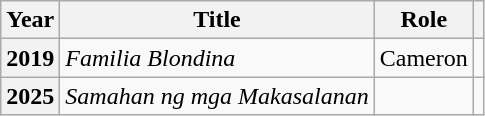<table class="wikitable plainrowheaders">
<tr>
<th scope="col">Year</th>
<th scope="col">Title</th>
<th scope="col">Role</th>
<th scope="col" class="unsortable"></th>
</tr>
<tr>
<th scope="row">2019</th>
<td><em>Familia Blondina</em></td>
<td>Cameron</td>
<td style="text-align:center"></td>
</tr>
<tr>
<th scope="row">2025</th>
<td><em>Samahan ng mga Makasalanan</em></td>
<td></td>
<td style="text-align:center"></td>
</tr>
</table>
